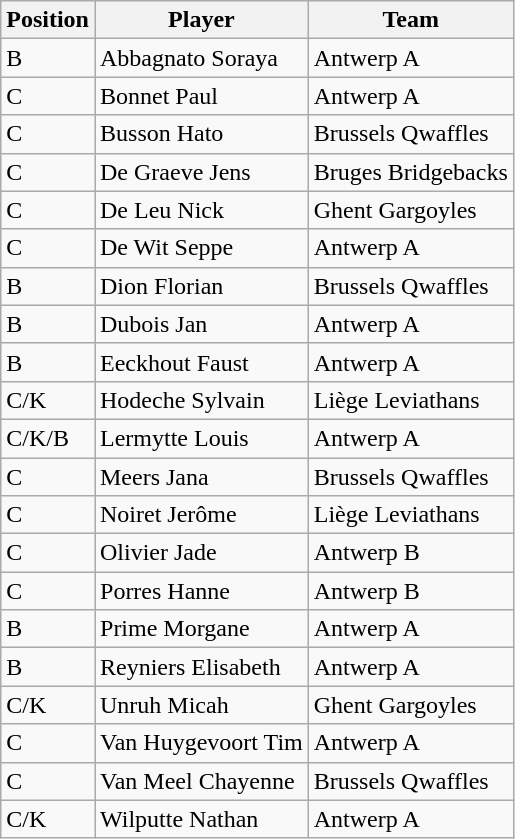<table class="wikitable sortable">
<tr>
<th>Position</th>
<th>Player</th>
<th>Team</th>
</tr>
<tr>
<td>B</td>
<td>Abbagnato Soraya</td>
<td>Antwerp A</td>
</tr>
<tr>
<td>C</td>
<td>Bonnet Paul</td>
<td>Antwerp A</td>
</tr>
<tr>
<td>C</td>
<td>Busson Hato</td>
<td>Brussels Qwaffles</td>
</tr>
<tr>
<td>C</td>
<td>De Graeve Jens</td>
<td>Bruges Bridgebacks</td>
</tr>
<tr>
<td>C</td>
<td>De Leu Nick</td>
<td>Ghent Gargoyles</td>
</tr>
<tr>
<td>C</td>
<td>De Wit Seppe</td>
<td>Antwerp A</td>
</tr>
<tr>
<td>B</td>
<td>Dion Florian</td>
<td>Brussels Qwaffles</td>
</tr>
<tr>
<td>B</td>
<td>Dubois Jan</td>
<td>Antwerp A</td>
</tr>
<tr>
<td>B</td>
<td>Eeckhout Faust</td>
<td>Antwerp A</td>
</tr>
<tr>
<td>C/K</td>
<td>Hodeche Sylvain</td>
<td>Liège Leviathans</td>
</tr>
<tr>
<td>C/K/B</td>
<td>Lermytte Louis</td>
<td>Antwerp A</td>
</tr>
<tr>
<td>C</td>
<td>Meers Jana</td>
<td>Brussels Qwaffles</td>
</tr>
<tr>
<td>C</td>
<td>Noiret Jerôme</td>
<td>Liège Leviathans</td>
</tr>
<tr>
<td>C</td>
<td>Olivier Jade</td>
<td>Antwerp B</td>
</tr>
<tr>
<td>C</td>
<td>Porres Hanne</td>
<td>Antwerp B</td>
</tr>
<tr>
<td>B</td>
<td>Prime Morgane</td>
<td>Antwerp A</td>
</tr>
<tr>
<td>B</td>
<td>Reyniers Elisabeth</td>
<td>Antwerp A</td>
</tr>
<tr>
<td>C/K</td>
<td>Unruh Micah</td>
<td>Ghent Gargoyles</td>
</tr>
<tr>
<td>C</td>
<td>Van Huygevoort Tim</td>
<td>Antwerp A</td>
</tr>
<tr>
<td>C</td>
<td>Van Meel Chayenne</td>
<td>Brussels Qwaffles</td>
</tr>
<tr>
<td>C/K</td>
<td>Wilputte Nathan</td>
<td>Antwerp A</td>
</tr>
</table>
